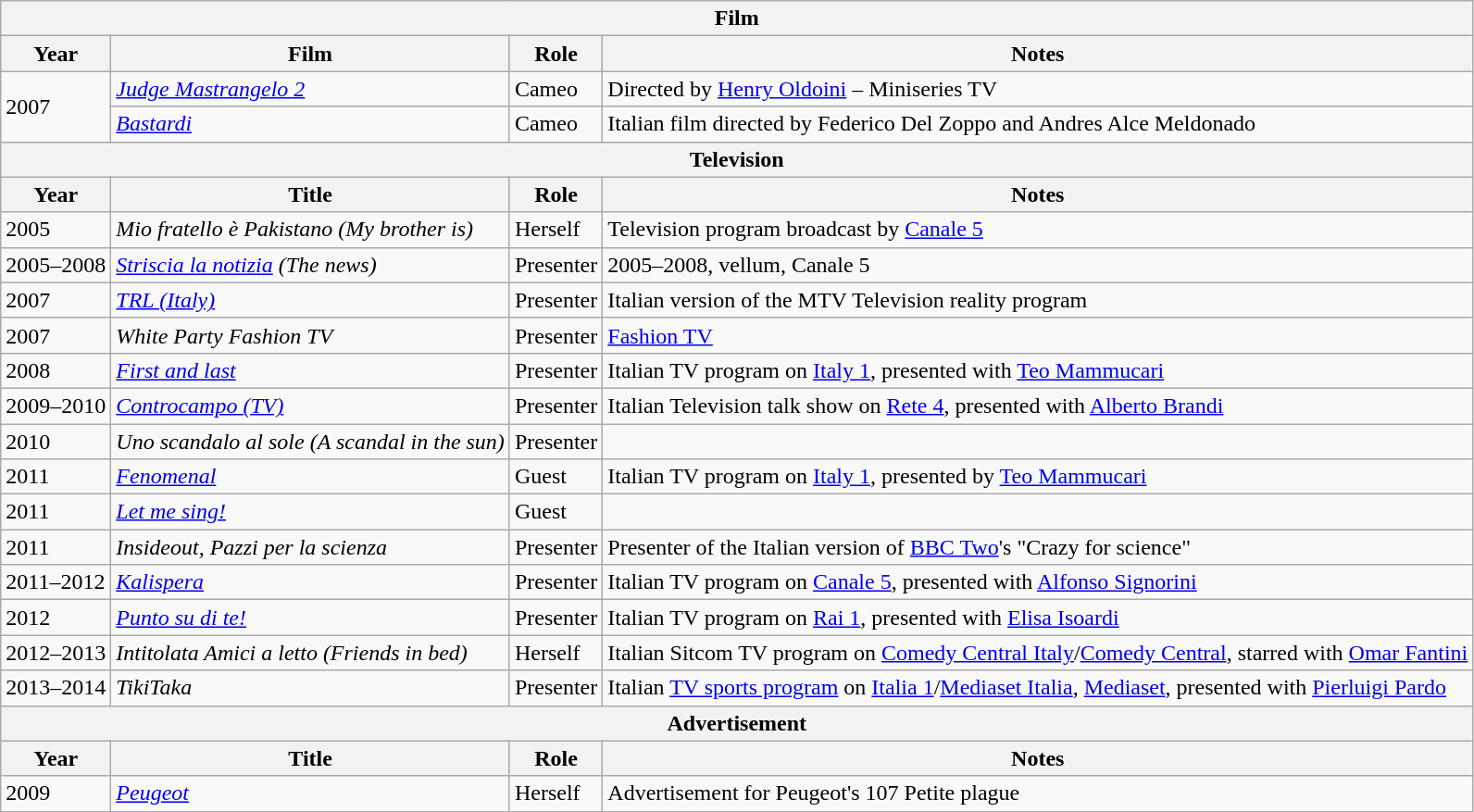<table class="wikitable">
<tr>
<th colspan="4">Film</th>
</tr>
<tr>
<th>Year</th>
<th>Film</th>
<th>Role</th>
<th>Notes</th>
</tr>
<tr>
<td rowspan="2">2007</td>
<td><em><a href='#'>Judge Mastrangelo 2</a></em></td>
<td>Cameo</td>
<td>Directed by <a href='#'>Henry Oldoini</a> – Miniseries TV</td>
</tr>
<tr>
<td><em><a href='#'>Bastardi</a></em></td>
<td>Cameo</td>
<td>Italian film directed by Federico Del Zoppo and Andres Alce Meldonado</td>
</tr>
<tr>
<th colspan="4">Television</th>
</tr>
<tr>
<th>Year</th>
<th>Title</th>
<th>Role</th>
<th>Notes</th>
</tr>
<tr>
<td>2005</td>
<td><em>Mio fratello è Pakistano (My brother is)</em></td>
<td>Herself</td>
<td>Television program broadcast by <a href='#'>Canale 5</a></td>
</tr>
<tr>
<td>2005–2008</td>
<td><em><a href='#'>Striscia la notizia</a> (The news)</em></td>
<td>Presenter</td>
<td>2005–2008, vellum, Canale 5</td>
</tr>
<tr>
<td>2007</td>
<td><em><a href='#'>TRL (Italy)</a></em></td>
<td>Presenter</td>
<td>Italian version of the MTV Television reality program</td>
</tr>
<tr>
<td>2007</td>
<td><em>White Party Fashion TV</em></td>
<td>Presenter</td>
<td><a href='#'>Fashion TV</a></td>
</tr>
<tr>
<td>2008</td>
<td><em><a href='#'>First and last</a></em></td>
<td>Presenter</td>
<td>Italian TV program on <a href='#'>Italy 1</a>, presented with <a href='#'>Teo Mammucari</a></td>
</tr>
<tr>
<td>2009–2010</td>
<td><em><a href='#'>Controcampo (TV)</a></em></td>
<td>Presenter</td>
<td>Italian Television talk show on <a href='#'>Rete 4</a>, presented with <a href='#'>Alberto Brandi</a></td>
</tr>
<tr>
<td>2010</td>
<td><em>Uno scandalo al sole (A scandal in the sun)</em></td>
<td>Presenter</td>
<td></td>
</tr>
<tr>
<td>2011</td>
<td><em><a href='#'>Fenomenal</a></em></td>
<td>Guest</td>
<td>Italian TV program on <a href='#'>Italy 1</a>, presented by <a href='#'>Teo Mammucari</a></td>
</tr>
<tr>
<td>2011</td>
<td><em><a href='#'>Let me sing!</a></em></td>
<td>Guest</td>
<td></td>
</tr>
<tr>
<td>2011</td>
<td><em>Insideout, Pazzi per la scienza</em></td>
<td>Presenter</td>
<td>Presenter of the Italian version of <a href='#'>BBC Two</a>'s "Crazy for science"</td>
</tr>
<tr>
<td>2011–2012</td>
<td><em><a href='#'>Kalispera</a></em></td>
<td>Presenter</td>
<td>Italian TV program on <a href='#'>Canale 5</a>, presented with <a href='#'>Alfonso Signorini</a></td>
</tr>
<tr>
<td>2012</td>
<td><em><a href='#'>Punto su di te!</a></em></td>
<td>Presenter</td>
<td>Italian TV program on <a href='#'>Rai 1</a>, presented with <a href='#'>Elisa Isoardi</a></td>
</tr>
<tr>
<td>2012–2013</td>
<td><em>Intitolata Amici a letto (Friends in bed)</em></td>
<td>Herself</td>
<td>Italian Sitcom TV program on <a href='#'>Comedy Central Italy</a>/<a href='#'>Comedy Central</a>, starred with <a href='#'>Omar Fantini</a></td>
</tr>
<tr>
<td>2013–2014</td>
<td><em>TikiTaka</em></td>
<td>Presenter</td>
<td>Italian <a href='#'>TV sports program</a> on <a href='#'>Italia 1</a>/<a href='#'>Mediaset Italia</a>, <a href='#'>Mediaset</a>, presented with <a href='#'>Pierluigi Pardo</a></td>
</tr>
<tr>
<th colspan="4">Advertisement</th>
</tr>
<tr>
<th>Year</th>
<th>Title</th>
<th>Role</th>
<th>Notes</th>
</tr>
<tr>
<td>2009</td>
<td><em><a href='#'>Peugeot</a></em></td>
<td>Herself</td>
<td>Advertisement for Peugeot's 107 Petite plague</td>
</tr>
</table>
